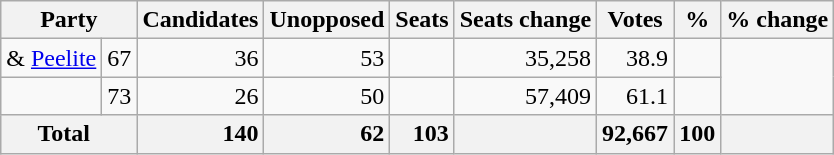<table class="wikitable sortable">
<tr>
<th colspan=2>Party</th>
<th>Candidates</th>
<th>Unopposed</th>
<th>Seats</th>
<th>Seats change</th>
<th>Votes</th>
<th>%</th>
<th>% change</th>
</tr>
<tr>
<td> & <a href='#'>Peelite</a></td>
<td align=right>67</td>
<td align=right>36</td>
<td align=right>53</td>
<td align=right></td>
<td align=right>35,258</td>
<td align=right>38.9</td>
<td align=right></td>
</tr>
<tr>
<td></td>
<td align=right>73</td>
<td align=right>26</td>
<td align=right>50</td>
<td align=right></td>
<td align=right>57,409</td>
<td align=right>61.1</td>
<td align=right></td>
</tr>
<tr class="sortbottom" style="font-weight: bold; text-align: right; background: #f2f2f2;">
<th colspan="2" style="padding-left: 1.5em; text-align: left;">Total</th>
<td align=right>140</td>
<td align=right>62</td>
<td align=right>103</td>
<td align=right></td>
<td align=right>92,667</td>
<td align=right>100</td>
<td align=right></td>
</tr>
</table>
